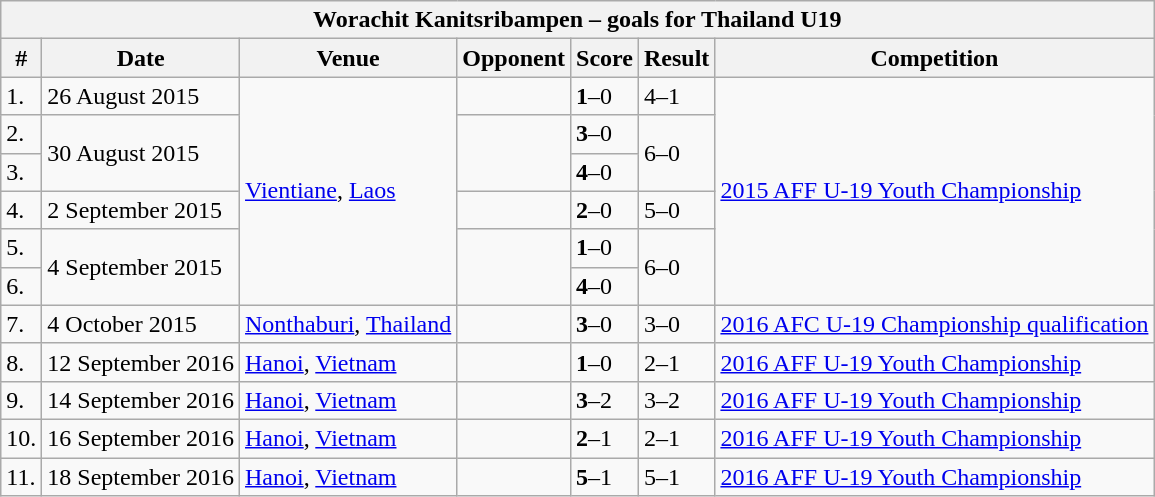<table class="wikitable">
<tr>
<th colspan="8"><strong>Worachit Kanitsribampen – goals for Thailand U19</strong></th>
</tr>
<tr>
<th>#</th>
<th>Date</th>
<th>Venue</th>
<th>Opponent</th>
<th>Score</th>
<th>Result</th>
<th>Competition</th>
</tr>
<tr>
<td>1.</td>
<td>26 August 2015</td>
<td rowspan=6><a href='#'>Vientiane</a>, <a href='#'>Laos</a></td>
<td></td>
<td><strong>1</strong>–0</td>
<td>4–1</td>
<td rowspan=6><a href='#'>2015 AFF U-19 Youth Championship</a></td>
</tr>
<tr>
<td>2.</td>
<td rowspan=2>30 August 2015</td>
<td rowspan=2></td>
<td><strong>3</strong>–0</td>
<td rowspan=2>6–0</td>
</tr>
<tr>
<td>3.</td>
<td><strong>4</strong>–0</td>
</tr>
<tr>
<td>4.</td>
<td>2 September 2015</td>
<td></td>
<td><strong>2</strong>–0</td>
<td>5–0</td>
</tr>
<tr>
<td>5.</td>
<td rowspan=2>4 September 2015</td>
<td rowspan=2></td>
<td><strong>1</strong>–0</td>
<td rowspan=2>6–0</td>
</tr>
<tr>
<td>6.</td>
<td><strong>4</strong>–0</td>
</tr>
<tr>
<td>7.</td>
<td>4 October 2015</td>
<td><a href='#'>Nonthaburi</a>, <a href='#'>Thailand</a></td>
<td></td>
<td><strong>3</strong>–0</td>
<td>3–0</td>
<td><a href='#'>2016 AFC U-19 Championship qualification</a></td>
</tr>
<tr>
<td>8.</td>
<td>12 September 2016</td>
<td><a href='#'>Hanoi</a>, <a href='#'>Vietnam</a></td>
<td></td>
<td><strong>1</strong>–0</td>
<td>2–1</td>
<td><a href='#'>2016 AFF U-19 Youth Championship</a></td>
</tr>
<tr>
<td>9.</td>
<td>14 September 2016</td>
<td><a href='#'>Hanoi</a>, <a href='#'>Vietnam</a></td>
<td></td>
<td><strong>3</strong>–2</td>
<td>3–2</td>
<td><a href='#'>2016 AFF U-19 Youth Championship</a></td>
</tr>
<tr>
<td>10.</td>
<td>16 September 2016</td>
<td><a href='#'>Hanoi</a>, <a href='#'>Vietnam</a></td>
<td></td>
<td><strong>2</strong>–1</td>
<td>2–1</td>
<td><a href='#'>2016 AFF U-19 Youth Championship</a></td>
</tr>
<tr>
<td>11.</td>
<td>18 September 2016</td>
<td><a href='#'>Hanoi</a>, <a href='#'>Vietnam</a></td>
<td></td>
<td><strong>5</strong>–1</td>
<td>5–1</td>
<td><a href='#'>2016 AFF U-19 Youth Championship</a></td>
</tr>
</table>
